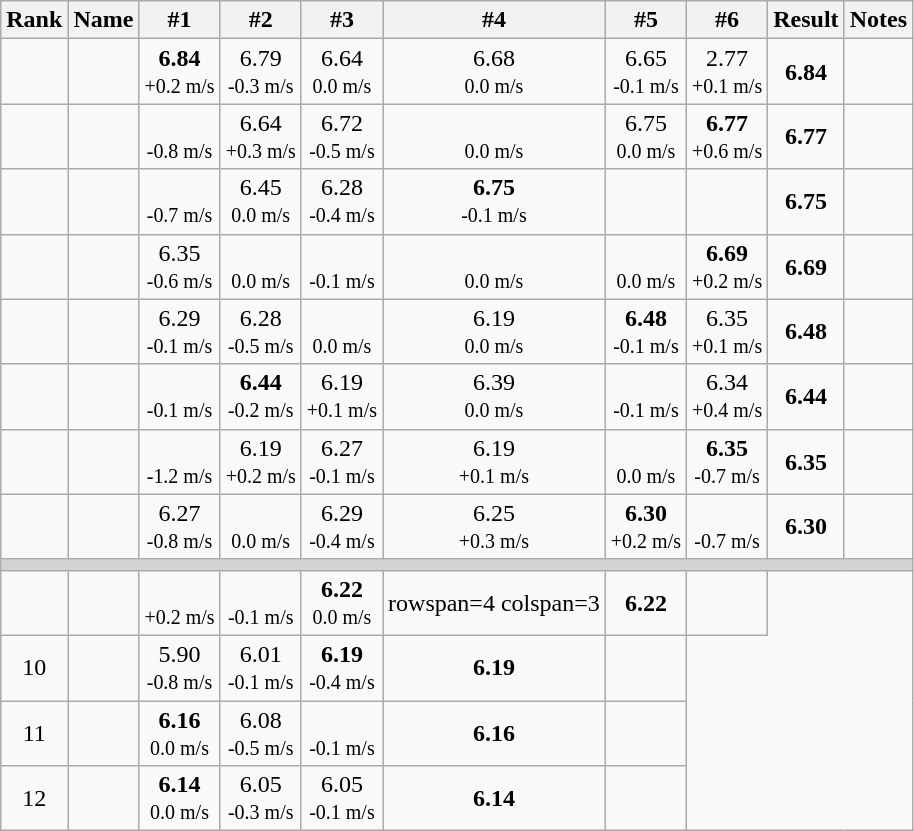<table class="wikitable sortable" style="text-align:center">
<tr>
<th>Rank</th>
<th>Name</th>
<th>#1</th>
<th>#2</th>
<th>#3</th>
<th>#4</th>
<th>#5</th>
<th>#6</th>
<th>Result</th>
<th>Notes</th>
</tr>
<tr>
<td></td>
<td align="left"></td>
<td><strong>6.84</strong><br><small>+0.2 m/s</small></td>
<td>6.79<br><small>-0.3 m/s</small></td>
<td>6.64<br><small>0.0 m/s</small></td>
<td>6.68<br><small>0.0 m/s</small></td>
<td>6.65<br><small>-0.1 m/s</small></td>
<td>2.77<br><small>+0.1 m/s</small></td>
<td><strong>6.84</strong></td>
<td></td>
</tr>
<tr>
<td></td>
<td align="left"></td>
<td><br><small>-0.8 m/s</small></td>
<td>6.64<br><small>+0.3 m/s</small></td>
<td>6.72<br><small>-0.5 m/s</small></td>
<td><br><small>0.0 m/s</small></td>
<td>6.75<br><small>0.0 m/s</small></td>
<td><strong>6.77</strong><br><small>+0.6 m/s</small></td>
<td><strong>6.77</strong></td>
<td></td>
</tr>
<tr>
<td></td>
<td align="left"></td>
<td><br><small>-0.7 m/s</small></td>
<td>6.45<br><small>0.0 m/s</small></td>
<td>6.28<br><small>-0.4 m/s</small></td>
<td><strong>6.75</strong><br><small>-0.1 m/s</small></td>
<td></td>
<td></td>
<td><strong>6.75</strong></td>
<td></td>
</tr>
<tr>
<td></td>
<td align="left"></td>
<td>6.35<br><small>-0.6 m/s</small></td>
<td><br><small>0.0 m/s</small></td>
<td><br><small>-0.1 m/s</small></td>
<td><br><small>0.0 m/s</small></td>
<td><br><small>0.0 m/s</small></td>
<td><strong>6.69</strong><br><small>+0.2 m/s</small></td>
<td><strong>6.69</strong></td>
<td></td>
</tr>
<tr>
<td></td>
<td align="left"></td>
<td>6.29<br><small>-0.1 m/s</small></td>
<td>6.28<br><small>-0.5 m/s</small></td>
<td><br><small>0.0 m/s</small></td>
<td>6.19<br><small>0.0 m/s</small></td>
<td><strong>6.48</strong><br><small>-0.1 m/s</small></td>
<td>6.35<br><small>+0.1 m/s</small></td>
<td><strong>6.48</strong></td>
<td></td>
</tr>
<tr>
<td></td>
<td align="left"></td>
<td><br><small>-0.1 m/s</small></td>
<td><strong>6.44</strong><br><small>-0.2 m/s</small></td>
<td>6.19<br><small>+0.1 m/s</small></td>
<td>6.39<br><small>0.0 m/s</small></td>
<td><br><small>-0.1 m/s</small></td>
<td>6.34<br><small>+0.4 m/s</small></td>
<td><strong>6.44</strong></td>
<td></td>
</tr>
<tr>
<td></td>
<td align="left"></td>
<td><br><small>-1.2 m/s</small></td>
<td>6.19<br><small>+0.2 m/s</small></td>
<td>6.27<br><small>-0.1 m/s</small></td>
<td>6.19<br><small>+0.1 m/s</small></td>
<td><br><small>0.0 m/s</small></td>
<td><strong>6.35</strong><br><small>-0.7 m/s</small></td>
<td><strong>6.35</strong></td>
<td></td>
</tr>
<tr>
<td></td>
<td align="left"></td>
<td>6.27<br><small>-0.8 m/s</small></td>
<td><br><small>0.0 m/s</small></td>
<td>6.29<br><small>-0.4 m/s</small></td>
<td>6.25<br><small>+0.3 m/s</small></td>
<td><strong>6.30</strong><br><small>+0.2 m/s</small></td>
<td><br><small>-0.7 m/s</small></td>
<td><strong>6.30</strong></td>
<td></td>
</tr>
<tr>
<td colspan=10 bgcolor=lightgray></td>
</tr>
<tr>
<td></td>
<td align="left"></td>
<td><br><small>+0.2 m/s</small></td>
<td><br><small>-0.1 m/s</small></td>
<td><strong>6.22</strong><br><small>0.0 m/s</small></td>
<td>rowspan=4 colspan=3 </td>
<td><strong>6.22</strong></td>
<td></td>
</tr>
<tr>
<td>10</td>
<td align="left"></td>
<td>5.90<br><small>-0.8 m/s</small></td>
<td>6.01<br><small>-0.1 m/s</small></td>
<td><strong>6.19</strong><br><small>-0.4 m/s</small></td>
<td><strong>6.19</strong></td>
<td></td>
</tr>
<tr>
<td>11</td>
<td align="left"></td>
<td><strong>6.16</strong><br><small>0.0 m/s</small></td>
<td>6.08<br><small>-0.5 m/s</small></td>
<td><br><small>-0.1 m/s</small></td>
<td><strong>6.16</strong></td>
<td></td>
</tr>
<tr>
<td>12</td>
<td align="left"></td>
<td><strong>6.14</strong><br><small>0.0 m/s</small></td>
<td>6.05<br><small>-0.3 m/s</small></td>
<td>6.05<br><small>-0.1 m/s</small></td>
<td><strong>6.14</strong></td>
<td></td>
</tr>
</table>
